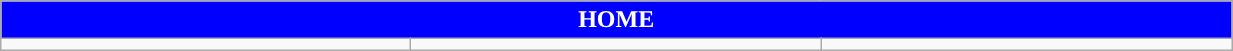<table class="wikitable collapsible collapsed" style="width:65%">
<tr>
<th colspan=6 ! style="color:white; background:blue;">HOME</th>
</tr>
<tr>
<td></td>
<td></td>
<td></td>
</tr>
</table>
